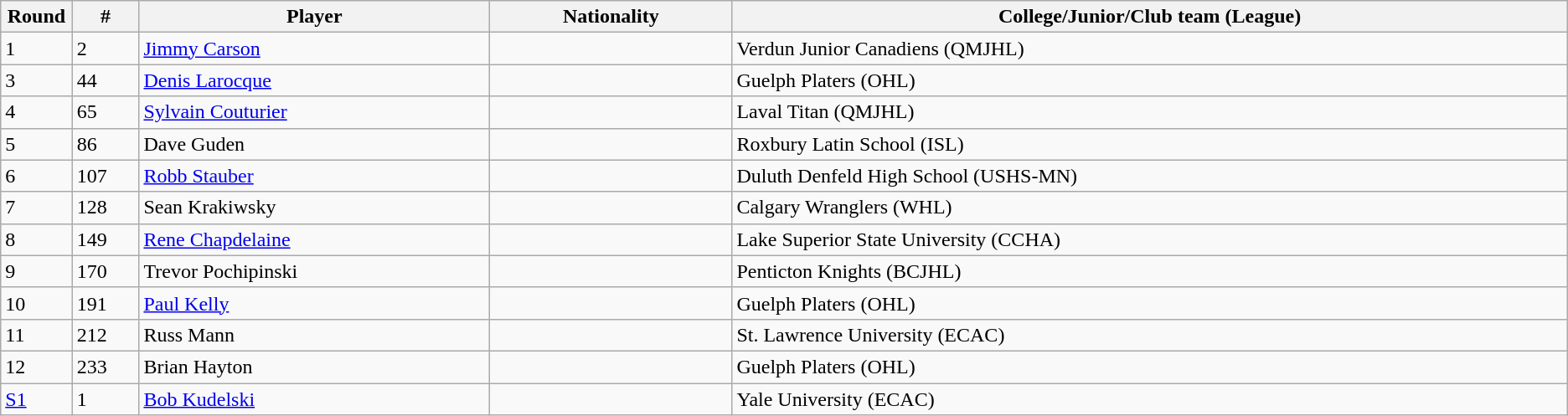<table class="wikitable">
<tr align="center">
<th bgcolor="#DDDDFF" width="4.0%">Round</th>
<th bgcolor="#DDDDFF" width="4.0%">#</th>
<th bgcolor="#DDDDFF" width="21.0%">Player</th>
<th bgcolor="#DDDDFF" width="14.5%">Nationality</th>
<th bgcolor="#DDDDFF" width="50.0%">College/Junior/Club team (League)</th>
</tr>
<tr>
<td>1</td>
<td>2</td>
<td><a href='#'>Jimmy Carson</a></td>
<td></td>
<td>Verdun Junior Canadiens (QMJHL)</td>
</tr>
<tr>
<td>3</td>
<td>44</td>
<td><a href='#'>Denis Larocque</a></td>
<td></td>
<td>Guelph Platers (OHL)</td>
</tr>
<tr>
<td>4</td>
<td>65</td>
<td><a href='#'>Sylvain Couturier</a></td>
<td></td>
<td>Laval Titan (QMJHL)</td>
</tr>
<tr>
<td>5</td>
<td>86</td>
<td>Dave Guden</td>
<td></td>
<td>Roxbury Latin School (ISL)</td>
</tr>
<tr>
<td>6</td>
<td>107</td>
<td><a href='#'>Robb Stauber</a></td>
<td></td>
<td>Duluth Denfeld High School (USHS-MN)</td>
</tr>
<tr>
<td>7</td>
<td>128</td>
<td>Sean Krakiwsky</td>
<td></td>
<td>Calgary Wranglers (WHL)</td>
</tr>
<tr>
<td>8</td>
<td>149</td>
<td><a href='#'>Rene Chapdelaine</a></td>
<td></td>
<td>Lake Superior State University (CCHA)</td>
</tr>
<tr>
<td>9</td>
<td>170</td>
<td>Trevor Pochipinski</td>
<td></td>
<td>Penticton Knights (BCJHL)</td>
</tr>
<tr>
<td>10</td>
<td>191</td>
<td><a href='#'>Paul Kelly</a></td>
<td></td>
<td>Guelph Platers (OHL)</td>
</tr>
<tr>
<td>11</td>
<td>212</td>
<td>Russ Mann</td>
<td></td>
<td>St. Lawrence University (ECAC)</td>
</tr>
<tr>
<td>12</td>
<td>233</td>
<td>Brian Hayton</td>
<td></td>
<td>Guelph Platers (OHL)</td>
</tr>
<tr>
<td><a href='#'>S1</a></td>
<td>1</td>
<td><a href='#'>Bob Kudelski</a></td>
<td></td>
<td>Yale University (ECAC)</td>
</tr>
</table>
